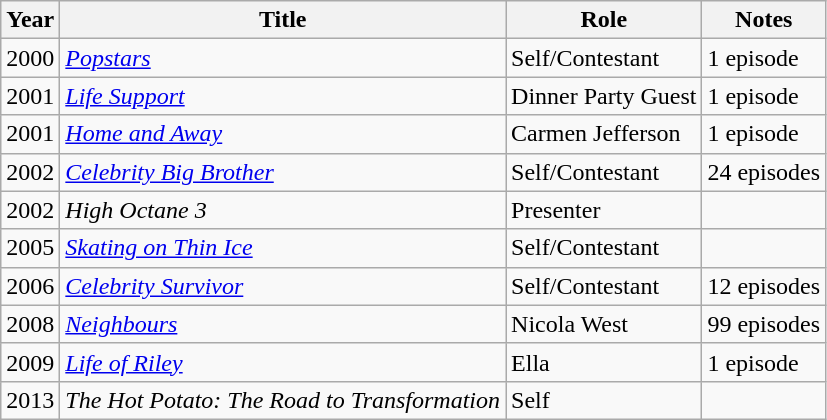<table class="wikitable sortable">
<tr>
<th>Year</th>
<th>Title</th>
<th>Role</th>
<th>Notes</th>
</tr>
<tr>
<td>2000</td>
<td><em><a href='#'>Popstars</a></em></td>
<td>Self/Contestant</td>
<td>1 episode</td>
</tr>
<tr>
<td>2001</td>
<td><em><a href='#'>Life Support</a></em></td>
<td>Dinner Party Guest</td>
<td>1 episode</td>
</tr>
<tr>
<td>2001</td>
<td><em><a href='#'>Home and Away</a></em></td>
<td>Carmen Jefferson</td>
<td>1 episode</td>
</tr>
<tr>
<td>2002</td>
<td><em><a href='#'>Celebrity Big Brother</a></em></td>
<td>Self/Contestant</td>
<td>24 episodes</td>
</tr>
<tr>
<td>2002</td>
<td><em>High Octane 3</em></td>
<td>Presenter</td>
<td></td>
</tr>
<tr>
<td>2005</td>
<td><em><a href='#'>Skating on Thin Ice</a></em></td>
<td>Self/Contestant</td>
<td></td>
</tr>
<tr>
<td>2006</td>
<td><em><a href='#'>Celebrity Survivor</a></em></td>
<td>Self/Contestant</td>
<td>12 episodes</td>
</tr>
<tr>
<td>2008</td>
<td><em><a href='#'>Neighbours</a></em></td>
<td>Nicola West</td>
<td>99 episodes</td>
</tr>
<tr>
<td>2009</td>
<td><em><a href='#'>Life of Riley</a></em></td>
<td>Ella</td>
<td>1 episode</td>
</tr>
<tr>
<td>2013</td>
<td><em>The Hot Potato: The Road to Transformation</em></td>
<td>Self</td>
<td></td>
</tr>
</table>
